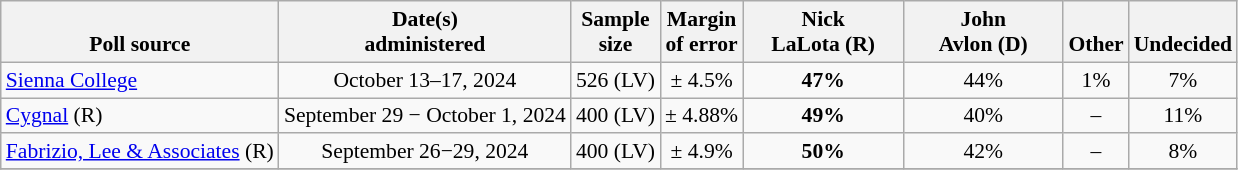<table class="wikitable" style="font-size:90%;text-align:center;">
<tr style="vertical-align:bottom">
<th>Poll source</th>
<th>Date(s)<br>administered</th>
<th>Sample<br>size</th>
<th>Margin<br>of error</th>
<th style="width:100px;">Nick<br>LaLota (R)</th>
<th style="width:100px;">John<br>Avlon (D)</th>
<th>Other</th>
<th>Undecided</th>
</tr>
<tr>
<td style="text-align:left;"><a href='#'>Sienna College</a></td>
<td data-sort-value="2024-10-22">October 13–17, 2024</td>
<td>526 (LV)</td>
<td>± 4.5%</td>
<td><strong>47%</strong></td>
<td>44%</td>
<td>1%</td>
<td>7%</td>
</tr>
<tr>
<td style="text-align:left;"><a href='#'>Cygnal</a> (R)</td>
<td data-sort-value="2024-10-7">September 29 − October 1, 2024</td>
<td>400 (LV)</td>
<td>± 4.88%</td>
<td><strong>49%</strong></td>
<td>40%</td>
<td>–</td>
<td>11%</td>
</tr>
<tr>
<td style="text-align:left;"><a href='#'>Fabrizio, Lee & Associates</a> (R)</td>
<td data-sort-value="2024-09-29">September 26−29, 2024</td>
<td>400 (LV)</td>
<td>± 4.9%</td>
<td><strong>50%</strong></td>
<td>42%</td>
<td>–</td>
<td>8%</td>
</tr>
<tr>
</tr>
</table>
